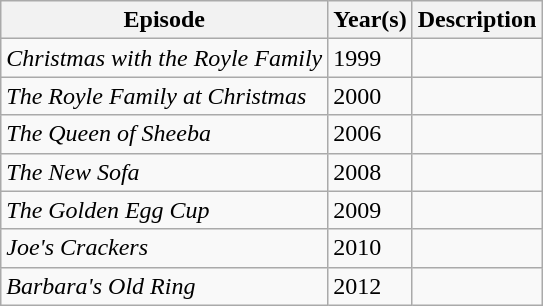<table class="wikitable sortable">
<tr>
<th>Episode</th>
<th>Year(s)</th>
<th>Description</th>
</tr>
<tr>
<td><em>Christmas with the Royle Family</em></td>
<td>1999</td>
<td></td>
</tr>
<tr>
<td><em>The Royle Family at Christmas</em></td>
<td>2000</td>
<td></td>
</tr>
<tr>
<td><em>The Queen of Sheeba </em></td>
<td>2006</td>
<td></td>
</tr>
<tr>
<td><em>The New Sofa</em></td>
<td>2008</td>
<td></td>
</tr>
<tr>
<td><em>The Golden Egg Cup</em></td>
<td>2009</td>
<td></td>
</tr>
<tr>
<td><em>Joe's Crackers</em></td>
<td>2010</td>
<td></td>
</tr>
<tr>
<td><em>Barbara's Old Ring</em></td>
<td>2012</td>
<td></td>
</tr>
</table>
